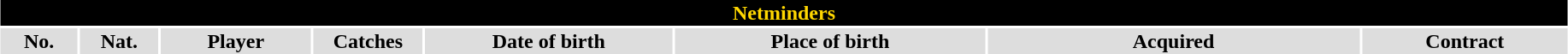<table class="toccolours"  style="width:97%; clear:both; margin:1.5em auto; text-align:center;">
<tr>
<th colspan="11" style="background:black; color:gold;">Netminders</th>
</tr>
<tr style="background:#ddd;">
<th width=5%>No.</th>
<th width=5%>Nat.</th>
<th !width=22%>Player</th>
<th width=7%>Catches</th>
<th width=16%>Date of birth</th>
<th width=20%>Place of birth</th>
<th width=24%>Acquired</th>
<td><strong>Contract</strong></td>
</tr>
</table>
